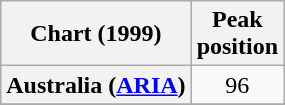<table class="wikitable sortable plainrowheaders" style="text-align:center">
<tr>
<th scope="col">Chart (1999)</th>
<th scope="col">Peak<br> position</th>
</tr>
<tr>
<th scope="row">Australia (<a href='#'>ARIA</a>)</th>
<td>96</td>
</tr>
<tr>
</tr>
<tr>
</tr>
<tr>
</tr>
<tr>
</tr>
<tr>
</tr>
<tr>
</tr>
</table>
